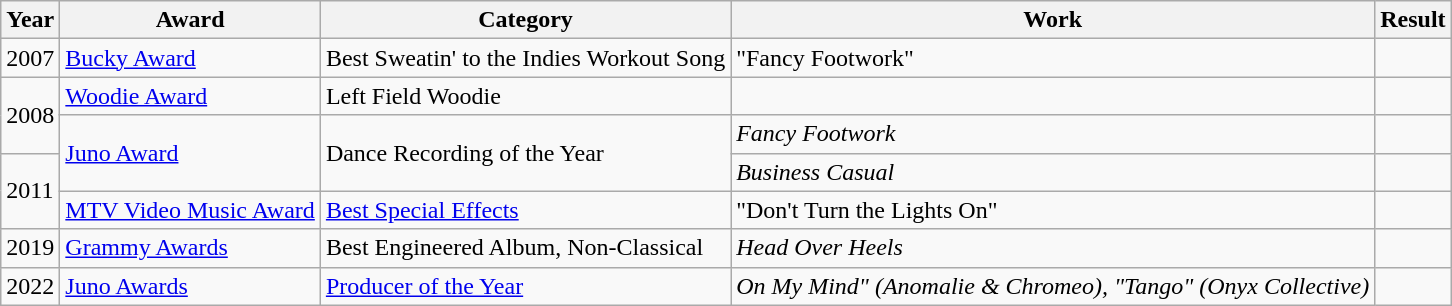<table class="wikitable sortable">
<tr>
<th>Year</th>
<th>Award</th>
<th>Category</th>
<th>Work</th>
<th>Result</th>
</tr>
<tr>
<td>2007</td>
<td><a href='#'>Bucky Award</a></td>
<td>Best Sweatin' to the Indies Workout Song</td>
<td>"Fancy Footwork"</td>
<td></td>
</tr>
<tr>
<td rowspan="2">2008</td>
<td><a href='#'>Woodie Award</a></td>
<td>Left Field Woodie</td>
<td></td>
<td></td>
</tr>
<tr>
<td rowspan="2"><a href='#'>Juno Award</a></td>
<td rowspan="2">Dance Recording of the Year</td>
<td><em>Fancy Footwork</em></td>
<td></td>
</tr>
<tr>
<td rowspan="2">2011</td>
<td><em>Business Casual</em></td>
<td></td>
</tr>
<tr>
<td><a href='#'>MTV Video Music Award</a></td>
<td><a href='#'>Best Special Effects</a></td>
<td>"Don't Turn the Lights On"</td>
<td></td>
</tr>
<tr>
<td>2019</td>
<td><a href='#'>Grammy Awards</a></td>
<td>Best Engineered Album, Non-Classical</td>
<td><em>Head Over Heels</em></td>
<td></td>
</tr>
<tr>
<td>2022</td>
<td><a href='#'>Juno Awards</a></td>
<td><a href='#'>Producer of the Year</a></td>
<td><em>On My Mind" (Anomalie & Chromeo), "Tango" (Onyx Collective)</em></td>
<td></td>
</tr>
</table>
